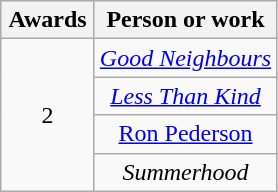<table class="wikitable sortable" style="text-align:center">
<tr>
<th scope="col" style="width:55px;">Awards</th>
<th scope="col" style="text-align:center;">Person or work</th>
</tr>
<tr>
<td rowspan=4 style="text-align:center">2</td>
<td><em><a href='#'>Good Neighbours</a></em></td>
</tr>
<tr>
<td><em><a href='#'>Less Than Kind</a></em></td>
</tr>
<tr>
<td><a href='#'>Ron Pederson</a></td>
</tr>
<tr>
<td><em>Summerhood</em></td>
</tr>
</table>
